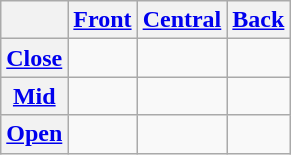<table class="wikitable"style="text-align:center">
<tr>
<th></th>
<th><a href='#'>Front</a></th>
<th><a href='#'>Central</a></th>
<th><a href='#'>Back</a></th>
</tr>
<tr>
<th><a href='#'>Close</a></th>
<td></td>
<td></td>
<td></td>
</tr>
<tr>
<th><a href='#'>Mid</a></th>
<td></td>
<td></td>
<td></td>
</tr>
<tr>
<th><a href='#'>Open</a></th>
<td></td>
<td></td>
<td></td>
</tr>
</table>
